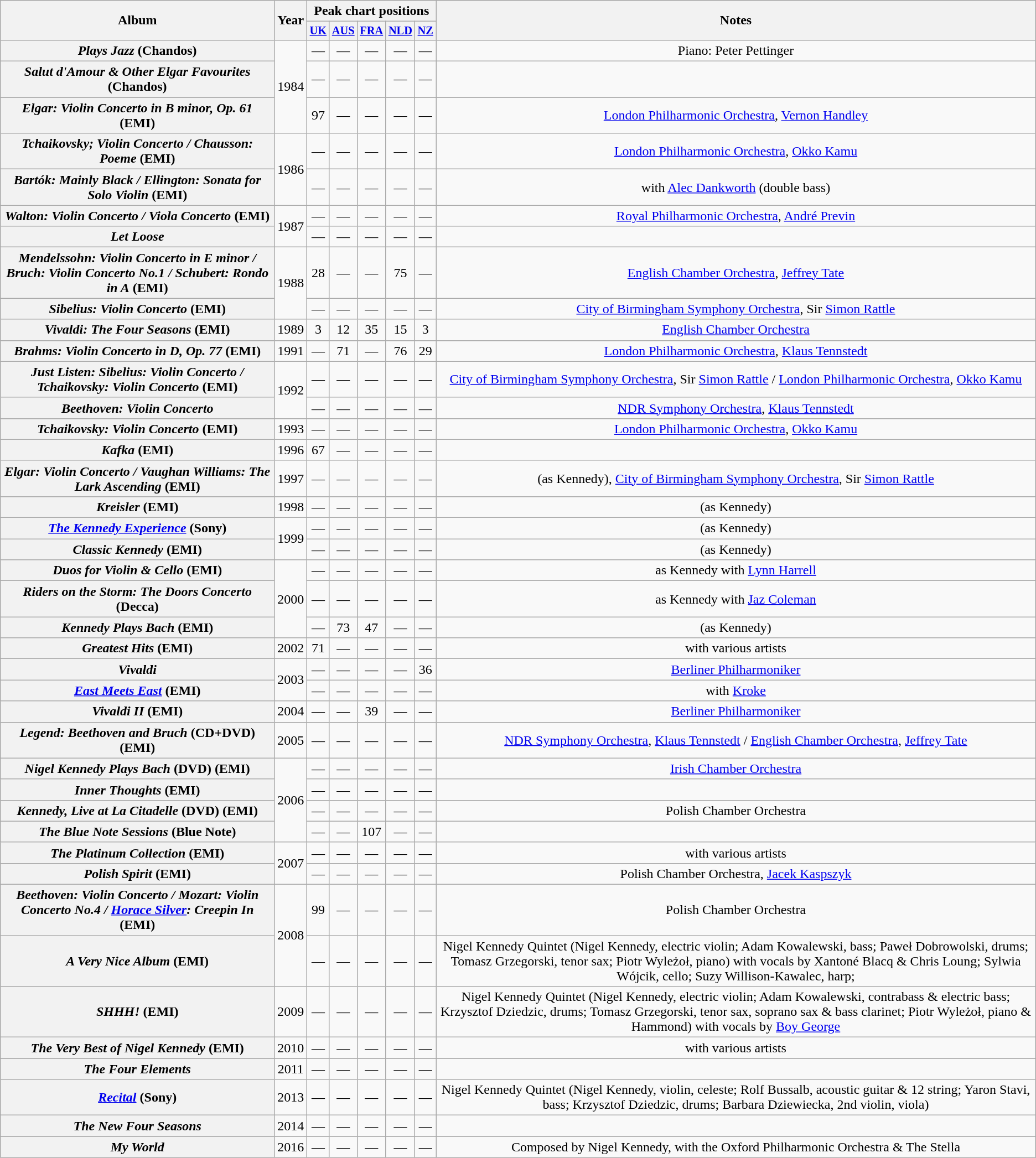<table class="wikitable plainrowheaders" style="text-align:center">
<tr>
<th rowspan="2">Album</th>
<th rowspan="2">Year</th>
<th colspan="5">Peak chart positions</th>
<th rowspan="2">Notes</th>
</tr>
<tr>
<th scope="col" style="font-size:85%"><a href='#'>UK</a><br></th>
<th scope="col" style="font-size:85%"><a href='#'>AUS</a><br></th>
<th scope="col" style="font-size:85%"><a href='#'>FRA</a><br></th>
<th scope="col" style="font-size:85%"><a href='#'>NLD</a><br></th>
<th scope="col" style="font-size:85%"><a href='#'>NZ</a><br></th>
</tr>
<tr>
<th scope="row"><em>Plays Jazz</em> (Chandos)</th>
<td rowspan="3">1984</td>
<td>—</td>
<td>—</td>
<td>—</td>
<td>—</td>
<td>—</td>
<td>Piano: Peter Pettinger</td>
</tr>
<tr>
<th scope="row"><em>Salut d'Amour & Other Elgar Favourites</em> (Chandos)</th>
<td>—</td>
<td>—</td>
<td>—</td>
<td>—</td>
<td>—</td>
<td></td>
</tr>
<tr>
<th scope="row"><em>Elgar: Violin Concerto in B minor, Op. 61</em> (EMI)</th>
<td>97</td>
<td>—</td>
<td>—</td>
<td>—</td>
<td>—</td>
<td><a href='#'>London Philharmonic Orchestra</a>, <a href='#'>Vernon Handley</a></td>
</tr>
<tr>
<th scope="row"><em>Tchaikovsky; Violin Concerto / Chausson: Poeme</em> (EMI)</th>
<td rowspan="2">1986</td>
<td>—</td>
<td>—</td>
<td>—</td>
<td>—</td>
<td>—</td>
<td><a href='#'>London Philharmonic Orchestra</a>, <a href='#'>Okko Kamu</a></td>
</tr>
<tr>
<th scope="row"><em>Bartók: Mainly Black / Ellington: Sonata for Solo Violin</em> (EMI)</th>
<td>—</td>
<td>—</td>
<td>—</td>
<td>—</td>
<td>—</td>
<td>with <a href='#'>Alec Dankworth</a> (double bass)</td>
</tr>
<tr>
<th scope="row"><em>Walton: Violin Concerto / Viola Concerto</em> (EMI)</th>
<td rowspan="2">1987</td>
<td>—</td>
<td>—</td>
<td>—</td>
<td>—</td>
<td>—</td>
<td><a href='#'>Royal Philharmonic Orchestra</a>, <a href='#'>André Previn</a></td>
</tr>
<tr>
<th scope="row"><em>Let Loose</em></th>
<td>—</td>
<td>—</td>
<td>—</td>
<td>—</td>
<td>—</td>
<td></td>
</tr>
<tr>
<th scope="row"><em>Mendelssohn: Violin Concerto in E minor / Bruch: Violin Concerto No.1 / Schubert: Rondo in A</em> (EMI)</th>
<td rowspan="2">1988</td>
<td>28</td>
<td>—</td>
<td>—</td>
<td>75</td>
<td>—</td>
<td><a href='#'>English Chamber Orchestra</a>, <a href='#'>Jeffrey Tate</a></td>
</tr>
<tr>
<th scope="row"><em>Sibelius: Violin Concerto</em> (EMI)</th>
<td>—</td>
<td>—</td>
<td>—</td>
<td>—</td>
<td>—</td>
<td><a href='#'>City of Birmingham Symphony Orchestra</a>, Sir <a href='#'>Simon Rattle</a></td>
</tr>
<tr>
<th scope="row"><em>Vivaldi: The Four Seasons</em> (EMI)</th>
<td>1989</td>
<td>3</td>
<td>12</td>
<td>35</td>
<td>15</td>
<td>3</td>
<td><a href='#'>English Chamber Orchestra</a></td>
</tr>
<tr>
<th scope="row"><em>Brahms: Violin Concerto in D, Op. 77</em> (EMI)</th>
<td>1991</td>
<td>—</td>
<td>71</td>
<td>—</td>
<td>76</td>
<td>29</td>
<td><a href='#'>London Philharmonic Orchestra</a>, <a href='#'>Klaus Tennstedt</a></td>
</tr>
<tr>
<th scope="row"><em>Just Listen: Sibelius: Violin Concerto / Tchaikovsky: Violin Concerto</em> (EMI)</th>
<td rowspan="2">1992</td>
<td>—</td>
<td>—</td>
<td>—</td>
<td>—</td>
<td>—</td>
<td><a href='#'>City of Birmingham Symphony Orchestra</a>, Sir <a href='#'>Simon Rattle</a> / <a href='#'>London Philharmonic Orchestra</a>, <a href='#'>Okko Kamu</a></td>
</tr>
<tr>
<th scope="row"><em>Beethoven: Violin Concerto</em></th>
<td>—</td>
<td>—</td>
<td>—</td>
<td>—</td>
<td>—</td>
<td><a href='#'>NDR Symphony Orchestra</a>, <a href='#'>Klaus Tennstedt</a></td>
</tr>
<tr>
<th scope="row"><em>Tchaikovsky: Violin Concerto</em> (EMI)</th>
<td>1993</td>
<td>—</td>
<td>—</td>
<td>—</td>
<td>—</td>
<td>—</td>
<td><a href='#'>London Philharmonic Orchestra</a>, <a href='#'>Okko Kamu</a></td>
</tr>
<tr>
<th scope="row"><em>Kafka</em> (EMI)</th>
<td>1996</td>
<td>67</td>
<td>—</td>
<td>—</td>
<td>—</td>
<td>—</td>
<td></td>
</tr>
<tr>
<th scope="row"><em>Elgar: Violin Concerto / Vaughan Williams: The Lark Ascending</em> (EMI)</th>
<td>1997</td>
<td>—</td>
<td>—</td>
<td>—</td>
<td>—</td>
<td>—</td>
<td>(as Kennedy), <a href='#'>City of Birmingham Symphony Orchestra</a>, Sir <a href='#'>Simon Rattle</a></td>
</tr>
<tr>
<th scope="row"><em>Kreisler</em> (EMI)</th>
<td>1998</td>
<td>—</td>
<td>—</td>
<td>—</td>
<td>—</td>
<td>—</td>
<td>(as Kennedy)</td>
</tr>
<tr>
<th scope="row"><em><a href='#'>The Kennedy Experience</a></em> (Sony)</th>
<td rowspan="2">1999</td>
<td>—</td>
<td>—</td>
<td>—</td>
<td>—</td>
<td>—</td>
<td>(as Kennedy)</td>
</tr>
<tr>
<th scope="row"><em>Classic Kennedy</em> (EMI)</th>
<td>—</td>
<td>—</td>
<td>—</td>
<td>—</td>
<td>—</td>
<td>(as Kennedy)</td>
</tr>
<tr>
<th scope="row"><em>Duos for Violin & Cello</em> (EMI)</th>
<td rowspan="3">2000</td>
<td>—</td>
<td>—</td>
<td>—</td>
<td>—</td>
<td>—</td>
<td>as Kennedy with <a href='#'>Lynn Harrell</a></td>
</tr>
<tr>
<th scope="row"><em>Riders on the Storm: The Doors Concerto</em> (Decca)</th>
<td>—</td>
<td>—</td>
<td>—</td>
<td>—</td>
<td>—</td>
<td>as Kennedy with <a href='#'>Jaz Coleman</a></td>
</tr>
<tr>
<th scope="row"><em>Kennedy Plays Bach</em> (EMI)</th>
<td>—</td>
<td>73</td>
<td>47</td>
<td>—</td>
<td>—</td>
<td>(as Kennedy)</td>
</tr>
<tr>
<th scope="row"><em>Greatest Hits</em> (EMI)</th>
<td>2002</td>
<td>71</td>
<td>—</td>
<td>—</td>
<td>—</td>
<td>—</td>
<td>with various artists</td>
</tr>
<tr>
<th scope="row"><em>Vivaldi</em></th>
<td rowspan="2">2003</td>
<td>—</td>
<td>—</td>
<td>—</td>
<td>—</td>
<td>36</td>
<td><a href='#'>Berliner Philharmoniker</a></td>
</tr>
<tr>
<th scope="row"><em><a href='#'>East Meets East</a></em> (EMI)</th>
<td>—</td>
<td>—</td>
<td>—</td>
<td>—</td>
<td>—</td>
<td>with <a href='#'>Kroke</a></td>
</tr>
<tr>
<th scope="row"><em>Vivaldi II</em> (EMI)</th>
<td>2004</td>
<td>—</td>
<td>—</td>
<td>39</td>
<td>—</td>
<td>—</td>
<td><a href='#'>Berliner Philharmoniker</a></td>
</tr>
<tr>
<th scope="row"><em>Legend: Beethoven and Bruch</em> (CD+DVD) (EMI)</th>
<td>2005</td>
<td>—</td>
<td>—</td>
<td>—</td>
<td>—</td>
<td>—</td>
<td><a href='#'>NDR Symphony Orchestra</a>, <a href='#'>Klaus Tennstedt</a> / <a href='#'>English Chamber Orchestra</a>, <a href='#'>Jeffrey Tate</a></td>
</tr>
<tr>
<th scope="row"><em>Nigel Kennedy Plays Bach</em> (DVD) (EMI)</th>
<td rowspan="4">2006</td>
<td>—</td>
<td>—</td>
<td>—</td>
<td>—</td>
<td>—</td>
<td><a href='#'>Irish Chamber Orchestra</a></td>
</tr>
<tr>
<th scope="row"><em>Inner Thoughts</em> (EMI)</th>
<td>—</td>
<td>—</td>
<td>—</td>
<td>—</td>
<td>—</td>
<td></td>
</tr>
<tr>
<th scope="row"><em>Kennedy, Live at La Citadelle</em> (DVD) (EMI)</th>
<td>—</td>
<td>—</td>
<td>—</td>
<td>—</td>
<td>—</td>
<td>Polish Chamber Orchestra</td>
</tr>
<tr>
<th scope="row"><em>The Blue Note Sessions</em> (Blue Note)</th>
<td>—</td>
<td>—</td>
<td>107</td>
<td>—</td>
<td>—</td>
<td></td>
</tr>
<tr>
<th scope="row"><em>The Platinum Collection</em> (EMI)</th>
<td rowspan="2">2007</td>
<td>—</td>
<td>—</td>
<td>—</td>
<td>—</td>
<td>—</td>
<td>with various artists</td>
</tr>
<tr>
<th scope="row"><em>Polish Spirit</em> (EMI)</th>
<td>—</td>
<td>—</td>
<td>—</td>
<td>—</td>
<td>—</td>
<td>Polish Chamber Orchestra, <a href='#'>Jacek Kaspszyk</a></td>
</tr>
<tr>
<th scope="row"><em>Beethoven: Violin Concerto / Mozart: Violin Concerto No.4 / <a href='#'>Horace Silver</a>: Creepin In</em> (EMI)</th>
<td rowspan="2">2008</td>
<td>99</td>
<td>—</td>
<td>—</td>
<td>—</td>
<td>—</td>
<td>Polish Chamber Orchestra</td>
</tr>
<tr>
<th scope="row"><em>A Very Nice Album</em> (EMI)</th>
<td>—</td>
<td>—</td>
<td>—</td>
<td>—</td>
<td>—</td>
<td>Nigel Kennedy Quintet (Nigel Kennedy, electric violin; Adam Kowalewski, bass; Paweł Dobrowolski, drums; Tomasz Grzegorski, tenor sax; Piotr Wyleżoł, piano) with vocals by Xantoné Blacq & Chris Loung; Sylwia Wójcik, cello; Suzy Willison-Kawalec, harp;</td>
</tr>
<tr>
<th scope="row"><em>SHHH!</em> (EMI)</th>
<td>2009</td>
<td>—</td>
<td>—</td>
<td>—</td>
<td>—</td>
<td>—</td>
<td>Nigel Kennedy Quintet (Nigel Kennedy, electric violin; Adam Kowalewski, contrabass & electric bass; Krzysztof Dziedzic, drums; Tomasz Grzegorski, tenor sax, soprano sax & bass clarinet; Piotr Wyleżoł, piano & Hammond) with vocals by <a href='#'>Boy George</a></td>
</tr>
<tr>
<th scope="row"><em>The Very Best of Nigel Kennedy</em> (EMI)</th>
<td>2010</td>
<td>—</td>
<td>—</td>
<td>—</td>
<td>—</td>
<td>—</td>
<td>with various artists</td>
</tr>
<tr>
<th scope="row"><em>The Four Elements</em></th>
<td>2011</td>
<td>—</td>
<td>—</td>
<td>—</td>
<td>—</td>
<td>—</td>
<td></td>
</tr>
<tr>
<th scope="row"><a href='#'><em>Recital</em></a> (Sony)</th>
<td>2013</td>
<td>—</td>
<td>—</td>
<td>—</td>
<td>—</td>
<td>—</td>
<td>Nigel Kennedy Quintet (Nigel Kennedy, violin, celeste; Rolf Bussalb, acoustic guitar & 12 string; Yaron Stavi, bass; Krzysztof Dziedzic, drums; Barbara Dziewiecka, 2nd violin, viola)</td>
</tr>
<tr>
<th scope="row"><em>The New Four Seasons</em></th>
<td>2014</td>
<td>—</td>
<td>—</td>
<td>—</td>
<td>—</td>
<td>—</td>
<td></td>
</tr>
<tr>
<th scope="row"><em>My World</em></th>
<td>2016</td>
<td>—</td>
<td>—</td>
<td>—</td>
<td>—</td>
<td>—</td>
<td>Composed by Nigel Kennedy, with the Oxford Philharmonic Orchestra & The Stella</td>
</tr>
</table>
